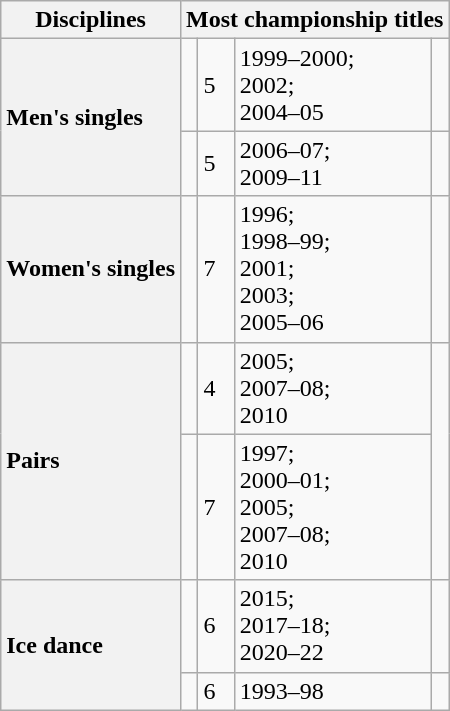<table class="wikitable unsortable" style="text-align:left">
<tr>
<th scope="col">Disciplines</th>
<th colspan="4" scope="col">Most championship titles</th>
</tr>
<tr>
<th rowspan="2" scope="row" style="text-align:left">Men's singles</th>
<td></td>
<td>5</td>
<td>1999–2000;<br>2002;<br>2004–05</td>
<td></td>
</tr>
<tr>
<td></td>
<td>5</td>
<td>2006–07;<br>2009–11</td>
<td></td>
</tr>
<tr>
<th scope="row" style="text-align:left">Women's singles</th>
<td></td>
<td>7</td>
<td>1996;<br>1998–99;<br>2001;<br>2003;<br>2005–06</td>
<td></td>
</tr>
<tr>
<th rowspan="2" scope="row" style="text-align:left">Pairs</th>
<td></td>
<td>4</td>
<td>2005;<br>2007–08;<br>2010</td>
<td rowspan="2"></td>
</tr>
<tr>
<td></td>
<td>7</td>
<td>1997;<br>2000–01;<br>2005;<br>2007–08;<br>2010</td>
</tr>
<tr>
<th rowspan="2" scope="row" style="text-align:left">Ice dance</th>
<td></td>
<td>6</td>
<td>2015;<br>2017–18;<br>2020–22</td>
<td></td>
</tr>
<tr>
<td></td>
<td>6</td>
<td>1993–98</td>
<td></td>
</tr>
</table>
